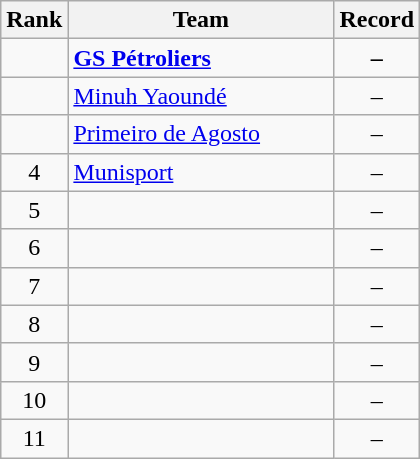<table class=wikitable style="text-align:center;">
<tr>
<th>Rank</th>
<th width=170>Team</th>
<th>Record</th>
</tr>
<tr>
<td></td>
<td align=left> <strong><a href='#'>GS Pétroliers</a></strong></td>
<td><strong>–</strong></td>
</tr>
<tr>
<td></td>
<td align=left> <a href='#'>Minuh Yaoundé</a></td>
<td>–</td>
</tr>
<tr>
<td></td>
<td align=left> <a href='#'>Primeiro de Agosto</a></td>
<td>–</td>
</tr>
<tr>
<td>4</td>
<td align=left> <a href='#'>Munisport</a></td>
<td>–</td>
</tr>
<tr>
<td>5</td>
<td></td>
<td>–</td>
</tr>
<tr>
<td>6</td>
<td></td>
<td>–</td>
</tr>
<tr>
<td>7</td>
<td></td>
<td>–</td>
</tr>
<tr>
<td>8</td>
<td></td>
<td>–</td>
</tr>
<tr>
<td>9</td>
<td></td>
<td>–</td>
</tr>
<tr>
<td>10</td>
<td></td>
<td>–</td>
</tr>
<tr>
<td>11</td>
<td></td>
<td>–</td>
</tr>
</table>
